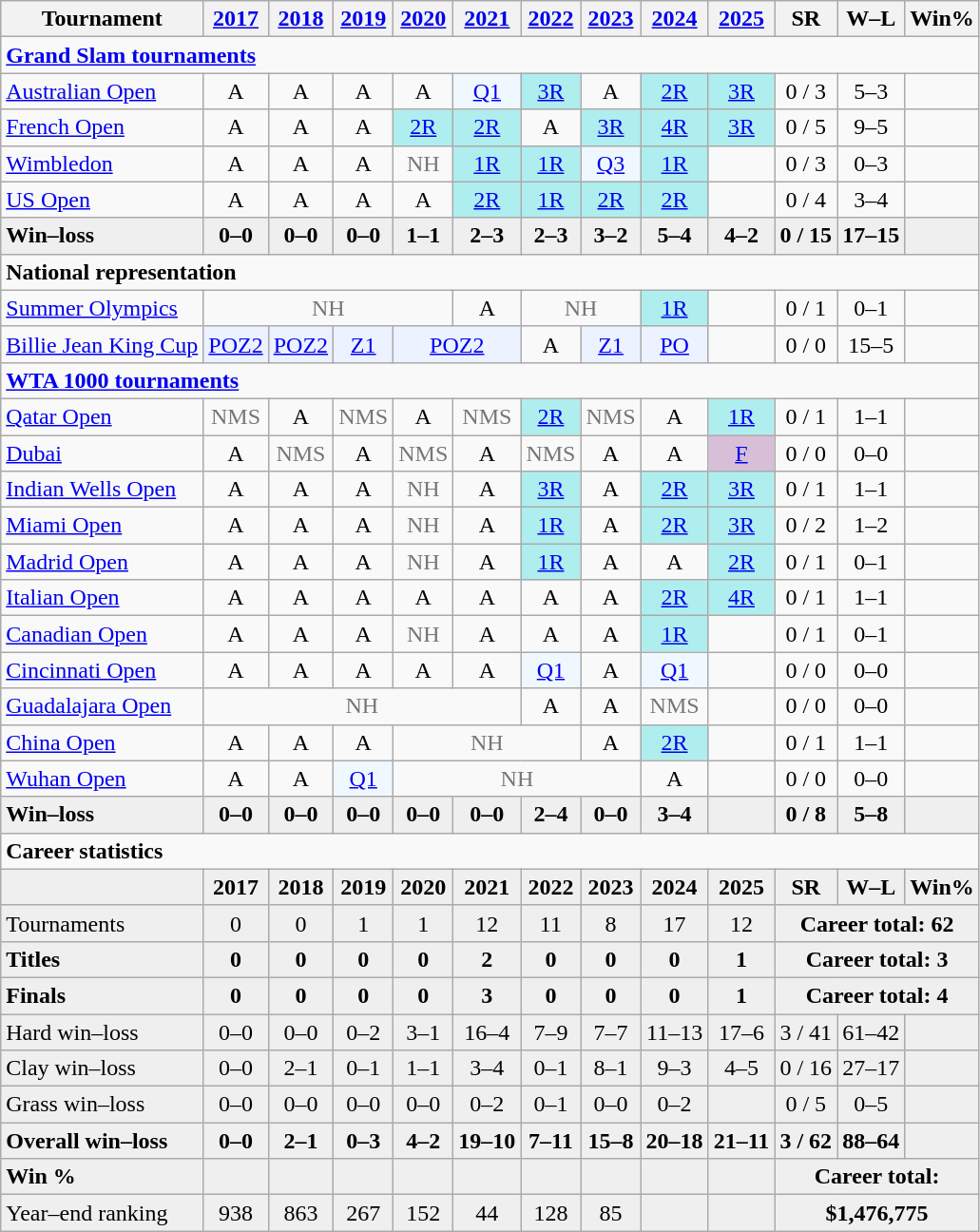<table class=wikitable style=text-align:center>
<tr>
<th>Tournament</th>
<th><a href='#'>2017</a></th>
<th><a href='#'>2018</a></th>
<th><a href='#'>2019</a></th>
<th><a href='#'>2020</a></th>
<th><a href='#'>2021</a></th>
<th><a href='#'>2022</a></th>
<th><a href='#'>2023</a></th>
<th><a href='#'>2024</a></th>
<th><a href='#'>2025</a></th>
<th>SR</th>
<th>W–L</th>
<th>Win%</th>
</tr>
<tr>
<td colspan="13" align="left"><strong><a href='#'>Grand Slam tournaments</a></strong></td>
</tr>
<tr>
<td align=left><a href='#'>Australian Open</a></td>
<td>A</td>
<td>A</td>
<td>A</td>
<td>A</td>
<td bgcolor=f0f8ff><a href='#'>Q1</a></td>
<td bgcolor=afeeee><a href='#'>3R</a></td>
<td>A</td>
<td bgcolor=afeeee><a href='#'>2R</a></td>
<td bgcolor=afeeee><a href='#'>3R</a></td>
<td>0 / 3</td>
<td>5–3</td>
<td></td>
</tr>
<tr>
<td align=left><a href='#'>French Open</a></td>
<td>A</td>
<td>A</td>
<td>A</td>
<td bgcolor=afeeee><a href='#'>2R</a></td>
<td bgcolor=afeeee><a href='#'>2R</a></td>
<td>A</td>
<td bgcolor=afeeee><a href='#'>3R</a></td>
<td bgcolor=afeeee><a href='#'>4R</a></td>
<td bgcolor=afeeee><a href='#'>3R</a></td>
<td>0 / 5</td>
<td>9–5</td>
<td></td>
</tr>
<tr>
<td align=left><a href='#'>Wimbledon</a></td>
<td>A</td>
<td>A</td>
<td>A</td>
<td style=color:#767676>NH</td>
<td bgcolor=afeeee><a href='#'>1R</a></td>
<td bgcolor=afeeee><a href='#'>1R</a></td>
<td bgcolor=f0f8ff><a href='#'>Q3</a></td>
<td bgcolor=afeeee><a href='#'>1R</a></td>
<td></td>
<td>0 / 3</td>
<td>0–3</td>
<td></td>
</tr>
<tr>
<td align=left><a href='#'>US Open</a></td>
<td>A</td>
<td>A</td>
<td>A</td>
<td>A</td>
<td bgcolor=afeeee><a href='#'>2R</a></td>
<td bgcolor=afeeee><a href='#'>1R</a></td>
<td bgcolor=afeeee><a href='#'>2R</a></td>
<td bgcolor=afeeee><a href='#'>2R</a></td>
<td></td>
<td>0 / 4</td>
<td>3–4</td>
<td></td>
</tr>
<tr style=background:#efefef;font-weight:bold>
<td align=left>Win–loss</td>
<td>0–0</td>
<td>0–0</td>
<td>0–0</td>
<td>1–1</td>
<td>2–3</td>
<td>2–3</td>
<td>3–2</td>
<td>5–4</td>
<td>4–2</td>
<td>0 / 15</td>
<td>17–15</td>
<td></td>
</tr>
<tr>
<td colspan="13" align="left"><strong>National representation</strong></td>
</tr>
<tr>
<td align=left><a href='#'>Summer Olympics</a></td>
<td colspan=4 style=color:#767676>NH</td>
<td>A</td>
<td colspan=2 style=color:#767676>NH</td>
<td style=background:#afeeee><a href='#'>1R</a></td>
<td></td>
<td>0 / 1</td>
<td>0–1</td>
<td></td>
</tr>
<tr>
<td align=left><a href='#'>Billie Jean King Cup</a></td>
<td bgcolor=ecf2ff><a href='#'>POZ2</a></td>
<td bgcolor=ecf2ff><a href='#'>POZ2</a></td>
<td bgcolor=ecf2ff><a href='#'>Z1</a></td>
<td colspan="2" bgcolor=ecf2ff><a href='#'>POZ2</a></td>
<td>A</td>
<td bgcolor=ecf2ff><a href='#'>Z1</a></td>
<td bgcolor=ecf2ff><a href='#'>PO</a></td>
<td></td>
<td>0 / 0</td>
<td>15–5</td>
<td></td>
</tr>
<tr>
<td colspan="13" align="left"><strong><a href='#'>WTA 1000 tournaments</a></strong></td>
</tr>
<tr>
<td align="left"><a href='#'>Qatar Open</a></td>
<td style="color:#767676">NMS</td>
<td>A</td>
<td style="color:#767676">NMS</td>
<td>A</td>
<td style="color:#767676">NMS</td>
<td bgcolor="afeeee"><a href='#'>2R</a></td>
<td style="color:#767676">NMS</td>
<td>A</td>
<td bgcolor=afeeee><a href='#'>1R</a></td>
<td>0 / 1</td>
<td>1–1</td>
<td></td>
</tr>
<tr>
<td align="left"><a href='#'>Dubai</a></td>
<td>A</td>
<td style="color:#767676">NMS</td>
<td>A</td>
<td style="color:#767676">NMS</td>
<td>A</td>
<td style="color:#767676">NMS</td>
<td>A</td>
<td>A</td>
<td bgcolor=thistle><a href='#'>F</a></td>
<td>0 / 0</td>
<td>0–0</td>
<td></td>
</tr>
<tr>
<td align="left"><a href='#'>Indian Wells Open</a></td>
<td>A</td>
<td>A</td>
<td>A</td>
<td style="color:#767676">NH</td>
<td>A</td>
<td bgcolor="afeeee"><a href='#'>3R</a></td>
<td>A</td>
<td bgcolor="afeeee"><a href='#'>2R</a></td>
<td bgcolor="afeeee"><a href='#'>3R</a></td>
<td>0 / 1</td>
<td>1–1</td>
<td></td>
</tr>
<tr>
<td align="left"><a href='#'>Miami Open</a></td>
<td>A</td>
<td>A</td>
<td>A</td>
<td style="color:#767676">NH</td>
<td>A</td>
<td bgcolor="afeeee"><a href='#'>1R</a></td>
<td>A</td>
<td bgcolor="afeeee"><a href='#'>2R</a></td>
<td bgcolor="afeeee"><a href='#'>3R</a></td>
<td>0 / 2</td>
<td>1–2</td>
<td></td>
</tr>
<tr>
<td align="left"><a href='#'>Madrid Open</a></td>
<td>A</td>
<td>A</td>
<td>A</td>
<td style="color:#767676">NH</td>
<td>A</td>
<td bgcolor="afeeee"><a href='#'>1R</a></td>
<td>A</td>
<td>A</td>
<td bgcolor="afeeee"><a href='#'>2R</a></td>
<td>0 / 1</td>
<td>0–1</td>
<td></td>
</tr>
<tr>
<td align="left"><a href='#'>Italian Open</a></td>
<td>A</td>
<td>A</td>
<td>A</td>
<td>A</td>
<td>A</td>
<td>A</td>
<td>A</td>
<td style=background:#afeeee><a href='#'>2R</a></td>
<td style=background:#afeeee><a href='#'>4R</a></td>
<td>0 / 1</td>
<td>1–1</td>
<td></td>
</tr>
<tr>
<td align="left"><a href='#'>Canadian Open</a></td>
<td>A</td>
<td>A</td>
<td>A</td>
<td style="color:#767676">NH</td>
<td>A</td>
<td>A</td>
<td>A</td>
<td style=background:#afeeee><a href='#'>1R</a></td>
<td></td>
<td>0 / 1</td>
<td>0–1</td>
<td></td>
</tr>
<tr>
<td align="left"><a href='#'>Cincinnati Open</a></td>
<td>A</td>
<td>A</td>
<td>A</td>
<td>A</td>
<td>A</td>
<td bgcolor="f0f8ff"><a href='#'>Q1</a></td>
<td>A</td>
<td bgcolor="f0f8ff"><a href='#'>Q1</a></td>
<td></td>
<td>0 / 0</td>
<td>0–0</td>
<td></td>
</tr>
<tr>
<td align="left"><a href='#'>Guadalajara Open</a></td>
<td colspan="5" style="color:#767676">NH</td>
<td>A</td>
<td>A</td>
<td style="color:#767676">NMS</td>
<td></td>
<td>0 / 0</td>
<td>0–0</td>
<td></td>
</tr>
<tr>
<td align="left"><a href='#'>China Open</a></td>
<td>A</td>
<td>A</td>
<td>A</td>
<td colspan="3" style="color:#767676">NH</td>
<td>A</td>
<td style="background:#afeeee"><a href='#'>2R</a></td>
<td></td>
<td>0 / 1</td>
<td>1–1</td>
<td></td>
</tr>
<tr>
<td align="left"><a href='#'>Wuhan Open</a></td>
<td>A</td>
<td>A</td>
<td bgcolor="f0f8ff"><a href='#'>Q1</a></td>
<td colspan="4" style="color:#767676">NH</td>
<td>A</td>
<td></td>
<td>0 / 0</td>
<td>0–0</td>
<td></td>
</tr>
<tr style="background:#efefef;font-weight:bold">
<td align=left>Win–loss</td>
<td>0–0</td>
<td>0–0</td>
<td>0–0</td>
<td>0–0</td>
<td>0–0</td>
<td>2–4</td>
<td>0–0</td>
<td>3–4</td>
<td></td>
<td>0 / 8</td>
<td>5–8</td>
<td></td>
</tr>
<tr>
<td colspan="13" align="left"><strong>Career statistics</strong></td>
</tr>
<tr style="background:#efefef;font-weight:bold">
<td></td>
<td>2017</td>
<td>2018</td>
<td>2019</td>
<td>2020</td>
<td>2021</td>
<td>2022</td>
<td>2023</td>
<td>2024</td>
<td>2025</td>
<td>SR</td>
<td>W–L</td>
<td>Win%</td>
</tr>
<tr bgcolor="efefef">
<td align="left">Tournaments</td>
<td>0</td>
<td>0</td>
<td>1</td>
<td>1</td>
<td>12</td>
<td>11</td>
<td>8</td>
<td>17</td>
<td>12</td>
<td colspan="3"><strong>Career total: 62</strong></td>
</tr>
<tr style="background:#efefef;font-weight:bold">
<td align="left">Titles</td>
<td>0</td>
<td>0</td>
<td>0</td>
<td>0</td>
<td>2</td>
<td>0</td>
<td>0</td>
<td>0</td>
<td>1</td>
<td colspan="3">Career total: 3</td>
</tr>
<tr style="background:#efefef;font-weight:bold">
<td align="left">Finals</td>
<td>0</td>
<td>0</td>
<td>0</td>
<td>0</td>
<td>3</td>
<td>0</td>
<td>0</td>
<td>0</td>
<td>1</td>
<td colspan="3">Career total: 4</td>
</tr>
<tr bgcolor=efefef>
<td align=left>Hard win–loss</td>
<td>0–0</td>
<td>0–0</td>
<td>0–2</td>
<td>3–1</td>
<td>16–4</td>
<td>7–9</td>
<td>7–7</td>
<td>11–13</td>
<td>17–6</td>
<td>3 / 41</td>
<td>61–42</td>
<td></td>
</tr>
<tr bgcolor=efefef>
<td align=left>Clay win–loss</td>
<td>0–0</td>
<td>2–1</td>
<td>0–1</td>
<td>1–1</td>
<td>3–4</td>
<td>0–1</td>
<td>8–1</td>
<td>9–3</td>
<td>4–5</td>
<td>0 / 16</td>
<td>27–17</td>
<td></td>
</tr>
<tr bgcolor=efefef>
<td align=left>Grass win–loss</td>
<td>0–0</td>
<td>0–0</td>
<td>0–0</td>
<td>0–0</td>
<td>0–2</td>
<td>0–1</td>
<td>0–0</td>
<td>0–2</td>
<td></td>
<td>0 / 5</td>
<td>0–5</td>
<td></td>
</tr>
<tr style="background:#efefef;font-weight:bold">
<td align="left">Overall win–loss</td>
<td>0–0</td>
<td>2–1</td>
<td>0–3</td>
<td>4–2</td>
<td>19–10</td>
<td>7–11</td>
<td>15–8</td>
<td>20–18</td>
<td>21–11</td>
<td>3 / 62</td>
<td>88–64</td>
<td></td>
</tr>
<tr style="background:#efefef;font-weight:bold">
<td align="left">Win %</td>
<td></td>
<td></td>
<td></td>
<td></td>
<td></td>
<td></td>
<td></td>
<td></td>
<td></td>
<td colspan="3">Career total: </td>
</tr>
<tr bgcolor="efefef">
<td align="left">Year–end ranking</td>
<td>938</td>
<td>863</td>
<td>267</td>
<td>152</td>
<td>44</td>
<td>128</td>
<td>85</td>
<td></td>
<td></td>
<td colspan="3"><strong>$1,476,775</strong></td>
</tr>
</table>
